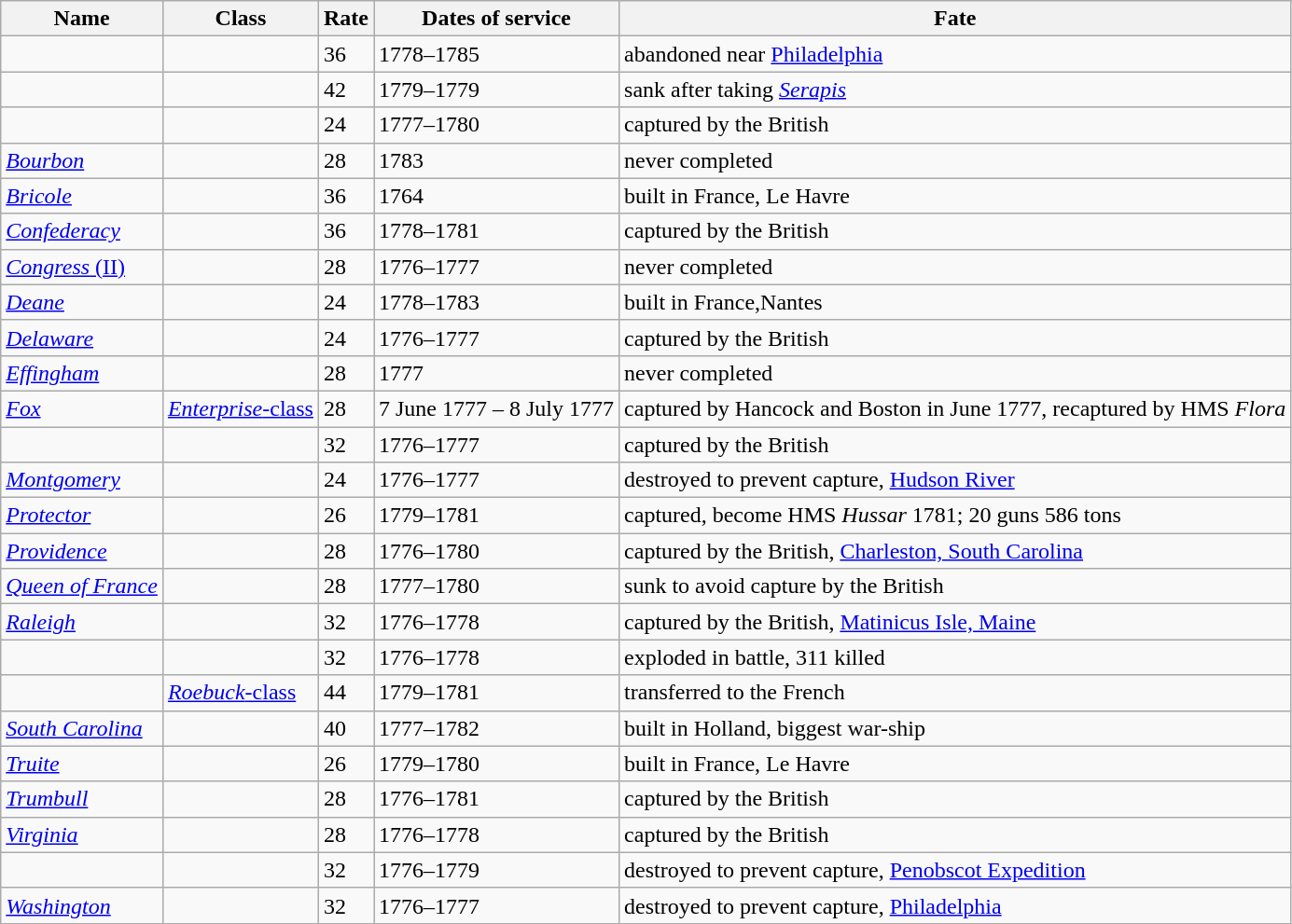<table class="wikitable sortable">
<tr>
<th>Name</th>
<th>Class</th>
<th>Rate</th>
<th>Dates of service</th>
<th>Fate</th>
</tr>
<tr>
<td></td>
<td></td>
<td>36</td>
<td>1778–1785</td>
<td>abandoned near <a href='#'>Philadelphia</a></td>
</tr>
<tr>
<td></td>
<td></td>
<td>42</td>
<td>1779–1779</td>
<td>sank after taking <a href='#'><em>Serapis</em></a></td>
</tr>
<tr>
<td></td>
<td></td>
<td>24</td>
<td>1777–1780</td>
<td>captured by the British</td>
</tr>
<tr>
<td><a href='#'><em>Bourbon</em></a></td>
<td></td>
<td>28</td>
<td>1783</td>
<td>never completed</td>
</tr>
<tr>
<td><em><a href='#'>Bricole</a></em></td>
<td></td>
<td>36</td>
<td>1764</td>
<td>built in France, Le Havre</td>
</tr>
<tr>
<td><a href='#'><em>Confederacy</em></a></td>
<td></td>
<td>36</td>
<td>1778–1781</td>
<td>captured by the British</td>
</tr>
<tr>
<td><a href='#'><em>Congress</em> (II)</a></td>
<td></td>
<td>28</td>
<td>1776–1777</td>
<td>never completed</td>
</tr>
<tr>
<td><a href='#'><em>Deane</em></a></td>
<td></td>
<td>24</td>
<td>1778–1783</td>
<td>built in France,Nantes</td>
</tr>
<tr>
<td><a href='#'><em>Delaware</em></a></td>
<td></td>
<td>24</td>
<td>1776–1777</td>
<td>captured by the British</td>
</tr>
<tr>
<td><a href='#'><em>Effingham</em></a></td>
<td></td>
<td>28</td>
<td>1777</td>
<td>never completed</td>
</tr>
<tr>
<td><a href='#'><em>Fox</em></a></td>
<td><a href='#'><em>Enterprise</em>-class</a></td>
<td>28</td>
<td>7 June 1777 – 8 July 1777</td>
<td>captured by Hancock and Boston in June 1777, recaptured by HMS <em>Flora</em></td>
</tr>
<tr>
<td></td>
<td></td>
<td>32</td>
<td>1776–1777</td>
<td>captured by the British</td>
</tr>
<tr>
<td><a href='#'><em>Montgomery</em></a></td>
<td></td>
<td>24</td>
<td>1776–1777</td>
<td>destroyed to prevent capture, <a href='#'>Hudson River</a></td>
</tr>
<tr>
<td><a href='#'><em>Protector</em></a> </td>
<td></td>
<td>26</td>
<td>1779–1781</td>
<td>captured, become HMS <em>Hussar</em> 1781; 20 guns 586 tons</td>
</tr>
<tr>
<td><a href='#'><em>Providence</em></a></td>
<td></td>
<td>28</td>
<td>1776–1780</td>
<td>captured by the British, <a href='#'>Charleston, South Carolina</a></td>
</tr>
<tr>
<td><a href='#'><em>Queen of France</em></a></td>
<td></td>
<td>28</td>
<td>1777–1780</td>
<td>sunk to avoid capture by the British</td>
</tr>
<tr>
<td><a href='#'><em>Raleigh</em></a></td>
<td></td>
<td>32</td>
<td>1776–1778</td>
<td>captured by the British, <a href='#'>Matinicus Isle, Maine</a></td>
</tr>
<tr>
<td></td>
<td></td>
<td>32</td>
<td>1776–1778</td>
<td>exploded in battle, 311 killed</td>
</tr>
<tr>
<td></td>
<td><a href='#'><em>Roebuck</em>-class</a></td>
<td>44</td>
<td>1779–1781</td>
<td>transferred to the French</td>
</tr>
<tr>
<td><a href='#'><em>South Carolina</em></a></td>
<td></td>
<td>40</td>
<td>1777–1782</td>
<td>built in Holland, biggest war-ship</td>
</tr>
<tr>
<td><a href='#'><em>Truite</em></a></td>
<td></td>
<td>26</td>
<td>1779–1780</td>
<td>built in France, Le Havre</td>
</tr>
<tr>
<td><a href='#'><em>Trumbull</em></a></td>
<td></td>
<td>28</td>
<td>1776–1781</td>
<td>captured by the British</td>
</tr>
<tr>
<td><a href='#'><em>Virginia</em></a></td>
<td></td>
<td>28</td>
<td>1776–1778</td>
<td>captured by the British</td>
</tr>
<tr>
<td></td>
<td></td>
<td>32</td>
<td>1776–1779</td>
<td>destroyed to prevent capture, <a href='#'>Penobscot Expedition</a></td>
</tr>
<tr>
<td><a href='#'><em>Washington</em></a></td>
<td></td>
<td>32</td>
<td>1776–1777</td>
<td>destroyed to prevent capture, <a href='#'>Philadelphia</a></td>
</tr>
</table>
